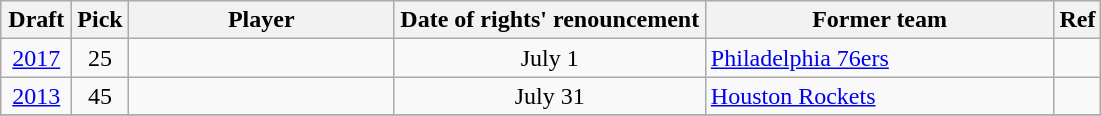<table class="wikitable sortable" style="text-align:left">
<tr>
<th style="width:40px">Draft</th>
<th style="width:30px">Pick</th>
<th style="width:170px">Player</th>
<th style="width:200px">Date of rights' renouncement</th>
<th style="width:225px">Former team</th>
<th class="unsortbale">Ref</th>
</tr>
<tr>
<td align="center"><a href='#'>2017</a></td>
<td align="center">25</td>
<td align="left"></td>
<td style="text-align:center">July 1</td>
<td><a href='#'>Philadelphia 76ers</a></td>
<td align="center"></td>
</tr>
<tr>
<td align="center"><a href='#'>2013</a></td>
<td align="center">45</td>
<td align="left"></td>
<td style="text-align:center">July 31</td>
<td><a href='#'>Houston Rockets</a></td>
<td align="center"></td>
</tr>
<tr>
</tr>
</table>
